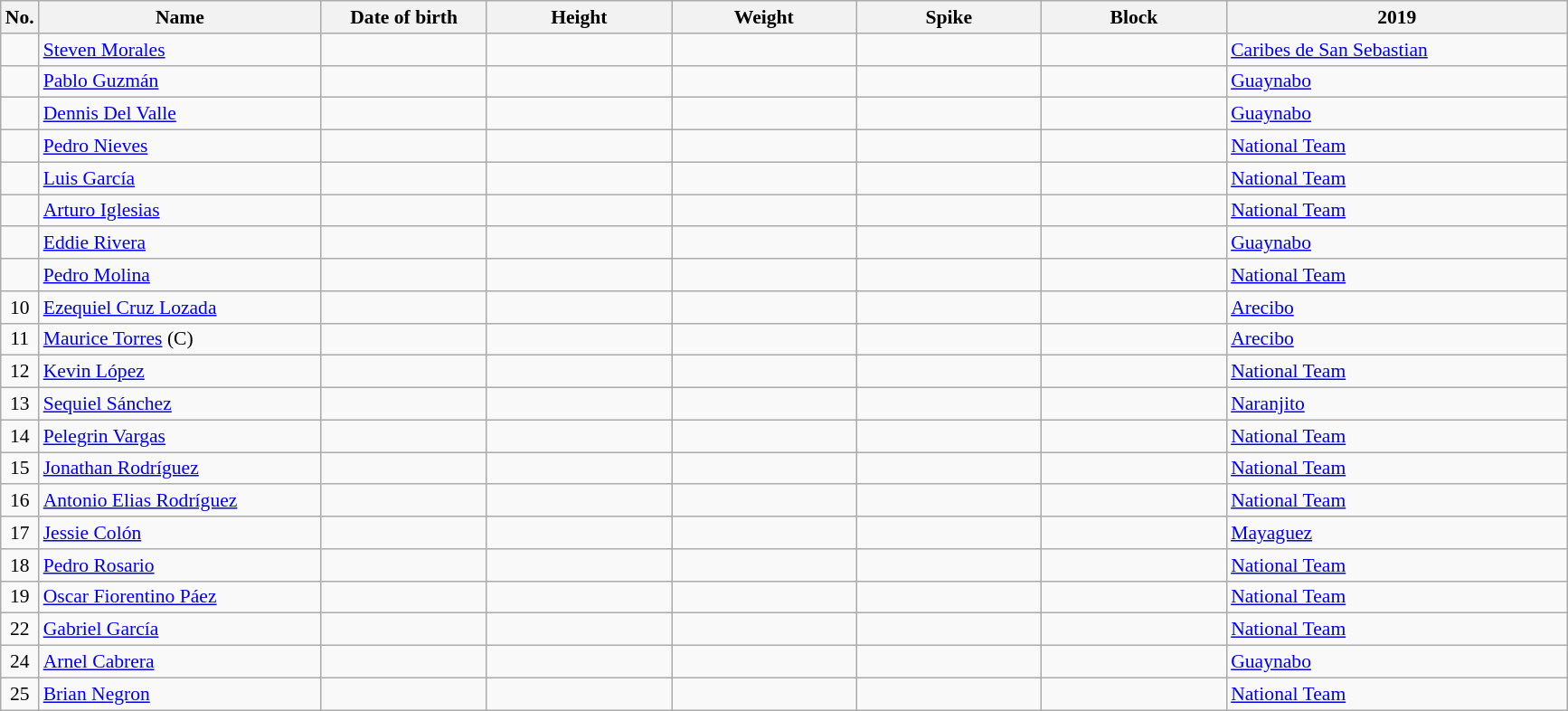<table class="wikitable sortable" style="font-size:90%; text-align:center;">
<tr>
<th>No.</th>
<th style="width:14em">Name</th>
<th style="width:8em">Date of birth</th>
<th style="width:9em">Height</th>
<th style="width:9em">Weight</th>
<th style="width:9em">Spike</th>
<th style="width:9em">Block</th>
<th style="width:17em">2019</th>
</tr>
<tr>
<td></td>
<td align=left><a href='#'>Steven Morales</a></td>
<td align=right></td>
<td></td>
<td></td>
<td></td>
<td></td>
<td align=left> <a href='#'>Caribes de San Sebastian</a></td>
</tr>
<tr>
<td></td>
<td align=left><a href='#'>Pablo Guzmán</a></td>
<td align=right></td>
<td></td>
<td></td>
<td></td>
<td></td>
<td align=left> <a href='#'>Guaynabo</a></td>
</tr>
<tr>
<td></td>
<td align=left><a href='#'>Dennis Del Valle</a></td>
<td align=right></td>
<td></td>
<td></td>
<td></td>
<td></td>
<td align=left> <a href='#'>Guaynabo</a></td>
</tr>
<tr>
<td></td>
<td align=left><a href='#'>Pedro Nieves</a></td>
<td align=right></td>
<td></td>
<td></td>
<td></td>
<td></td>
<td align=left> <a href='#'>National Team</a></td>
</tr>
<tr>
<td></td>
<td align=left><a href='#'>Luis García</a></td>
<td align=right></td>
<td></td>
<td></td>
<td></td>
<td></td>
<td align=left> <a href='#'>National Team</a></td>
</tr>
<tr>
<td></td>
<td align=left><a href='#'>Arturo Iglesias</a></td>
<td align=right></td>
<td></td>
<td></td>
<td></td>
<td></td>
<td align=left> <a href='#'>National Team</a></td>
</tr>
<tr>
<td></td>
<td align=left><a href='#'>Eddie Rivera</a></td>
<td align=right></td>
<td></td>
<td></td>
<td></td>
<td></td>
<td align=left> <a href='#'>Guaynabo</a></td>
</tr>
<tr>
<td></td>
<td align=left><a href='#'>Pedro Molina</a></td>
<td align=right></td>
<td></td>
<td></td>
<td></td>
<td></td>
<td align=left> <a href='#'>National Team</a></td>
</tr>
<tr>
<td>10</td>
<td align=left><a href='#'>Ezequiel Cruz Lozada</a></td>
<td align=right></td>
<td></td>
<td></td>
<td></td>
<td></td>
<td align=left> <a href='#'>Arecibo</a></td>
</tr>
<tr>
<td>11</td>
<td align=left><a href='#'>Maurice Torres</a> (C)</td>
<td align="right"></td>
<td></td>
<td></td>
<td></td>
<td></td>
<td align=left> <a href='#'>Arecibo</a></td>
</tr>
<tr>
<td>12</td>
<td align=left><a href='#'>Kevin López</a></td>
<td align=right></td>
<td></td>
<td></td>
<td></td>
<td></td>
<td align=left> <a href='#'>National Team</a></td>
</tr>
<tr>
<td>13</td>
<td align=left><a href='#'>Sequiel Sánchez</a></td>
<td align=right></td>
<td></td>
<td></td>
<td></td>
<td></td>
<td align=left> <a href='#'>Naranjito</a></td>
</tr>
<tr>
<td>14</td>
<td align=left><a href='#'>Pelegrin Vargas</a></td>
<td align=right></td>
<td></td>
<td></td>
<td></td>
<td></td>
<td align=left> <a href='#'>National Team</a></td>
</tr>
<tr>
<td>15</td>
<td align=left><a href='#'>Jonathan Rodríguez</a></td>
<td align=right></td>
<td></td>
<td></td>
<td></td>
<td></td>
<td align=left> <a href='#'>National Team</a></td>
</tr>
<tr>
<td>16</td>
<td align=left><a href='#'>Antonio Elias Rodríguez</a></td>
<td align=right></td>
<td></td>
<td></td>
<td></td>
<td></td>
<td align=left> <a href='#'>National Team</a></td>
</tr>
<tr>
<td>17</td>
<td align=left><a href='#'>Jessie Colón</a></td>
<td align=right></td>
<td></td>
<td></td>
<td></td>
<td></td>
<td align=left> <a href='#'>Mayaguez</a></td>
</tr>
<tr>
<td>18</td>
<td align=left><a href='#'>Pedro Rosario</a></td>
<td align=right></td>
<td></td>
<td></td>
<td></td>
<td></td>
<td align=left> <a href='#'>National Team</a></td>
</tr>
<tr>
<td>19</td>
<td align=left><a href='#'>Oscar Fiorentino Páez</a></td>
<td align=right></td>
<td></td>
<td></td>
<td></td>
<td></td>
<td align=left> <a href='#'>National Team</a></td>
</tr>
<tr>
<td>22</td>
<td align=left><a href='#'>Gabriel García</a></td>
<td align=right></td>
<td></td>
<td></td>
<td></td>
<td></td>
<td align=left> <a href='#'>National Team</a></td>
</tr>
<tr>
<td>24</td>
<td align=left><a href='#'>Arnel Cabrera</a></td>
<td align=right></td>
<td></td>
<td></td>
<td></td>
<td></td>
<td align=left> <a href='#'>Guaynabo</a></td>
</tr>
<tr>
<td>25</td>
<td align=left><a href='#'>Brian Negron</a></td>
<td align=right></td>
<td></td>
<td></td>
<td></td>
<td></td>
<td align=left> <a href='#'>National Team</a></td>
</tr>
</table>
